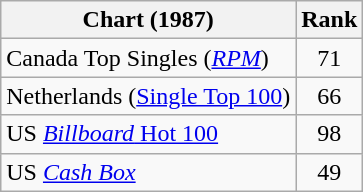<table class="wikitable sortable">
<tr>
<th>Chart (1987)</th>
<th>Rank</th>
</tr>
<tr>
<td>Canada Top Singles (<em><a href='#'>RPM</a></em>)</td>
<td align="center">71</td>
</tr>
<tr>
<td>Netherlands (<a href='#'>Single Top 100</a>)</td>
<td align="center">66</td>
</tr>
<tr>
<td>US <a href='#'><em>Billboard</em> Hot 100</a></td>
<td align="center">98</td>
</tr>
<tr>
<td>US <em><a href='#'>Cash Box</a></em></td>
<td align="center">49</td>
</tr>
</table>
